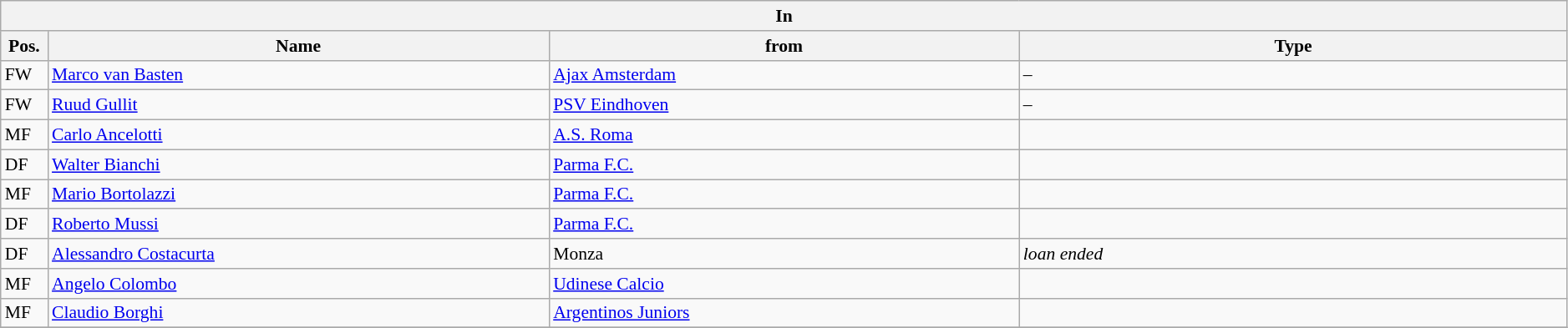<table class="wikitable" style="font-size:90%;width:99%;">
<tr>
<th colspan="4">In</th>
</tr>
<tr>
<th width=3%>Pos.</th>
<th width=32%>Name</th>
<th width=30%>from</th>
<th width=35%>Type</th>
</tr>
<tr>
<td>FW</td>
<td><a href='#'>Marco van Basten</a></td>
<td><a href='#'>Ajax Amsterdam</a></td>
<td>–</td>
</tr>
<tr>
<td>FW</td>
<td><a href='#'>Ruud Gullit</a></td>
<td><a href='#'>PSV Eindhoven</a></td>
<td>–</td>
</tr>
<tr>
<td>MF</td>
<td><a href='#'>Carlo Ancelotti</a></td>
<td><a href='#'>A.S. Roma</a></td>
<td></td>
</tr>
<tr>
<td>DF</td>
<td><a href='#'>Walter Bianchi</a></td>
<td><a href='#'>Parma F.C.</a></td>
<td></td>
</tr>
<tr>
<td>MF</td>
<td><a href='#'>Mario Bortolazzi</a></td>
<td><a href='#'>Parma F.C.</a></td>
<td></td>
</tr>
<tr>
<td>DF</td>
<td><a href='#'>Roberto Mussi</a></td>
<td><a href='#'>Parma F.C.</a></td>
<td></td>
</tr>
<tr>
<td>DF</td>
<td><a href='#'>Alessandro Costacurta</a></td>
<td>Monza</td>
<td><em>loan ended</em></td>
</tr>
<tr>
<td>MF</td>
<td><a href='#'>Angelo Colombo</a></td>
<td><a href='#'>Udinese Calcio</a></td>
<td></td>
</tr>
<tr>
<td>MF</td>
<td><a href='#'>Claudio Borghi</a></td>
<td><a href='#'>Argentinos Juniors</a></td>
<td></td>
</tr>
<tr>
</tr>
</table>
